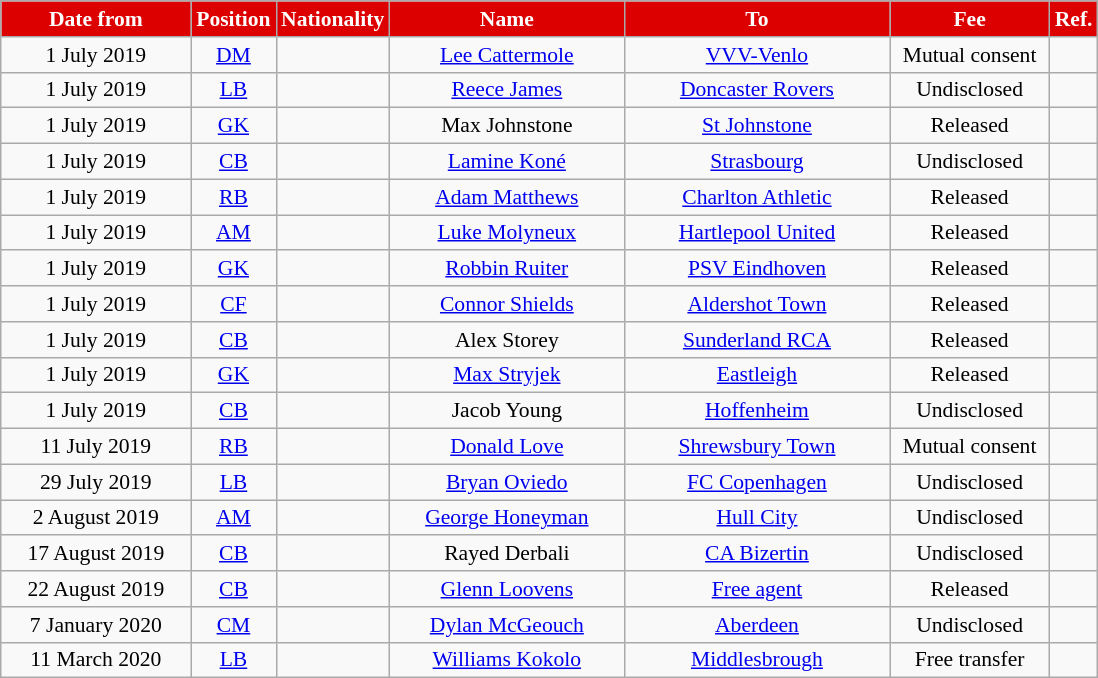<table class="wikitable"  style="text-align:center; font-size:90%; ">
<tr>
<th style="background:#DD0000; color:white; width:120px;">Date from</th>
<th style="background:#DD0000; color:white; width:50px;">Position</th>
<th style="background:#DD0000; color:white; width:50px;">Nationality</th>
<th style="background:#DD0000; color:white; width:150px;">Name</th>
<th style="background:#DD0000; color:white; width:170px;">To</th>
<th style="background:#DD0000; color:white; width:100px;">Fee</th>
<th style="background:#DD0000; color:white; width:25px;">Ref.</th>
</tr>
<tr>
<td>1 July 2019</td>
<td><a href='#'>DM</a></td>
<td></td>
<td><a href='#'>Lee Cattermole</a></td>
<td> <a href='#'>VVV-Venlo</a></td>
<td>Mutual consent</td>
<td></td>
</tr>
<tr>
<td>1 July 2019</td>
<td><a href='#'>LB</a></td>
<td></td>
<td><a href='#'>Reece James</a></td>
<td> <a href='#'>Doncaster Rovers</a></td>
<td>Undisclosed</td>
<td></td>
</tr>
<tr>
<td>1 July 2019</td>
<td><a href='#'>GK</a></td>
<td></td>
<td>Max Johnstone</td>
<td> <a href='#'>St Johnstone</a></td>
<td>Released</td>
<td></td>
</tr>
<tr>
<td>1 July 2019</td>
<td><a href='#'>CB</a></td>
<td></td>
<td><a href='#'>Lamine Koné</a></td>
<td> <a href='#'>Strasbourg</a></td>
<td>Undisclosed</td>
<td></td>
</tr>
<tr>
<td>1 July 2019</td>
<td><a href='#'>RB</a></td>
<td></td>
<td><a href='#'>Adam Matthews</a></td>
<td> <a href='#'>Charlton Athletic</a></td>
<td>Released</td>
<td></td>
</tr>
<tr>
<td>1 July 2019</td>
<td><a href='#'>AM</a></td>
<td></td>
<td><a href='#'>Luke Molyneux</a></td>
<td> <a href='#'>Hartlepool United</a></td>
<td>Released</td>
<td></td>
</tr>
<tr>
<td>1 July 2019</td>
<td><a href='#'>GK</a></td>
<td></td>
<td><a href='#'>Robbin Ruiter</a></td>
<td> <a href='#'>PSV Eindhoven</a></td>
<td>Released</td>
<td></td>
</tr>
<tr>
<td>1 July 2019</td>
<td><a href='#'>CF</a></td>
<td></td>
<td><a href='#'>Connor Shields</a></td>
<td><a href='#'>Aldershot Town</a></td>
<td>Released</td>
<td></td>
</tr>
<tr>
<td>1 July 2019</td>
<td><a href='#'>CB</a></td>
<td></td>
<td>Alex Storey</td>
<td> <a href='#'>Sunderland RCA</a></td>
<td>Released</td>
<td></td>
</tr>
<tr>
<td>1 July 2019</td>
<td><a href='#'>GK</a></td>
<td></td>
<td><a href='#'>Max Stryjek</a></td>
<td> <a href='#'>Eastleigh</a></td>
<td>Released</td>
<td></td>
</tr>
<tr>
<td>1 July 2019</td>
<td><a href='#'>CB</a></td>
<td></td>
<td>Jacob Young</td>
<td> <a href='#'>Hoffenheim</a></td>
<td>Undisclosed</td>
<td></td>
</tr>
<tr>
<td>11 July 2019</td>
<td><a href='#'>RB</a></td>
<td></td>
<td><a href='#'>Donald Love</a></td>
<td> <a href='#'>Shrewsbury Town</a></td>
<td>Mutual consent</td>
<td></td>
</tr>
<tr>
<td>29 July 2019</td>
<td><a href='#'>LB</a></td>
<td></td>
<td><a href='#'>Bryan Oviedo</a></td>
<td> <a href='#'>FC Copenhagen</a></td>
<td>Undisclosed</td>
<td></td>
</tr>
<tr>
<td>2 August 2019</td>
<td><a href='#'>AM</a></td>
<td></td>
<td><a href='#'>George Honeyman</a></td>
<td> <a href='#'>Hull City</a></td>
<td>Undisclosed</td>
<td></td>
</tr>
<tr>
<td>17 August 2019</td>
<td><a href='#'>CB</a></td>
<td></td>
<td>Rayed Derbali</td>
<td> <a href='#'>CA Bizertin</a></td>
<td>Undisclosed</td>
<td></td>
</tr>
<tr>
<td>22 August 2019</td>
<td><a href='#'>CB</a></td>
<td></td>
<td><a href='#'>Glenn Loovens</a></td>
<td><a href='#'>Free agent</a></td>
<td>Released</td>
<td></td>
</tr>
<tr>
<td>7 January 2020</td>
<td><a href='#'>CM</a></td>
<td></td>
<td><a href='#'>Dylan McGeouch</a></td>
<td> <a href='#'>Aberdeen</a></td>
<td>Undisclosed</td>
<td></td>
</tr>
<tr>
<td>11 March 2020</td>
<td><a href='#'>LB</a></td>
<td></td>
<td><a href='#'>Williams Kokolo</a></td>
<td> <a href='#'>Middlesbrough</a></td>
<td>Free transfer</td>
<td></td>
</tr>
</table>
